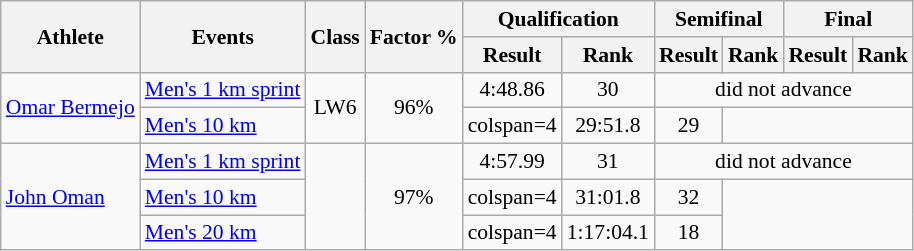<table class="wikitable" style="font-size:90%">
<tr>
<th rowspan=2>Athlete</th>
<th rowspan=2>Events</th>
<th rowspan=2>Class</th>
<th rowspan=2>Factor %</th>
<th colspan=2>Qualification</th>
<th colspan=2>Semifinal</th>
<th colspan=2>Final</th>
</tr>
<tr>
<th>Result</th>
<th>Rank</th>
<th>Result</th>
<th>Rank</th>
<th>Result</th>
<th>Rank</th>
</tr>
<tr>
<td rowspan=2><a href='#'>Omar Bermejo</a></td>
<td><a href='#'>Men's 1 km sprint</a></td>
<td align=center rowspan=2>LW6</td>
<td align=center rowspan=2>96%</td>
<td align=center>4:48.86</td>
<td align=center>30</td>
<td align=center colspan=4>did not advance</td>
</tr>
<tr>
<td><a href='#'>Men's 10 km</a></td>
<td>colspan=4 </td>
<td align=center>29:51.8</td>
<td align=center>29</td>
</tr>
<tr>
<td rowspan=3><a href='#'>John Oman</a></td>
<td><a href='#'>Men's 1 km sprint</a></td>
<td align=center rowspan=3></td>
<td align=center rowspan=3>97%</td>
<td align=center>4:57.99</td>
<td align=center>31</td>
<td align=center colspan=4>did not advance</td>
</tr>
<tr>
<td><a href='#'>Men's 10 km</a></td>
<td>colspan=4 </td>
<td align=center>31:01.8</td>
<td align=center>32</td>
</tr>
<tr>
<td><a href='#'>Men's 20 km</a></td>
<td>colspan=4 </td>
<td align=center>1:17:04.1</td>
<td align=center>18</td>
</tr>
</table>
